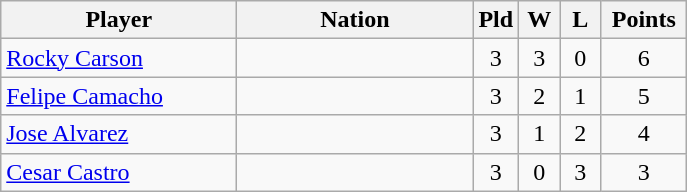<table class="wikitable" style="text-align:center">
<tr>
<th width="150">Player</th>
<th width="150">Nation</th>
<th width="20">Pld</th>
<th width="20">W</th>
<th width="20">L</th>
<th width="50">Points</th>
</tr>
<tr>
<td align="left"><a href='#'>Rocky Carson</a></td>
<td align="left"></td>
<td>3</td>
<td>3</td>
<td>0</td>
<td>6</td>
</tr>
<tr>
<td align="left"><a href='#'>Felipe Camacho</a></td>
<td align="left"></td>
<td>3</td>
<td>2</td>
<td>1</td>
<td>5</td>
</tr>
<tr>
<td align="left"><a href='#'>Jose Alvarez</a></td>
<td align="left"></td>
<td>3</td>
<td>1</td>
<td>2</td>
<td>4</td>
</tr>
<tr>
<td align="left"><a href='#'>Cesar Castro</a></td>
<td align="left"></td>
<td>3</td>
<td>0</td>
<td>3</td>
<td>3</td>
</tr>
</table>
